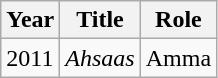<table class="wikitable sortable">
<tr>
<th scope="col">Year</th>
<th scope="col">Title</th>
<th scope="col">Role</th>
</tr>
<tr>
<td>2011</td>
<td><em>Ahsaas</em></td>
<td>Amma</td>
</tr>
</table>
